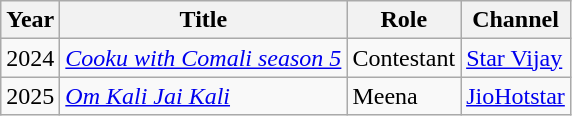<table class="wikitable sortable">
<tr>
<th>Year</th>
<th>Title</th>
<th>Role</th>
<th>Channel</th>
</tr>
<tr>
<td>2024</td>
<td><em><a href='#'>Cooku with Comali season 5</a></em></td>
<td>Contestant</td>
<td><a href='#'>Star Vijay</a></td>
</tr>
<tr>
<td>2025</td>
<td><em><a href='#'>Om Kali Jai Kali</a></em></td>
<td>Meena</td>
<td><a href='#'>JioHotstar</a></td>
</tr>
</table>
